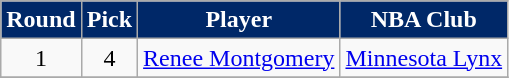<table class="wikitable">
<tr>
<th style="background:#002868;color:#FFFFFF;">Round</th>
<th style="background:#002868;color:#FFFFFF;">Pick</th>
<th style="background:#002868;color:#FFFFFF;">Player</th>
<th style="background:#002868;color:#FFFFFF;">NBA Club</th>
</tr>
<tr align="center" bgcolor="">
<td>1</td>
<td>4</td>
<td><a href='#'>Renee Montgomery</a></td>
<td><a href='#'>Minnesota Lynx</a></td>
</tr>
<tr align="center" bgcolor="">
</tr>
</table>
